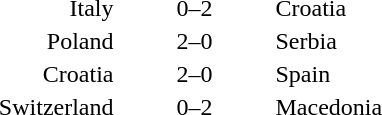<table style="text-align:center">
<tr>
<th width=200></th>
<th width=100></th>
<th width=200></th>
</tr>
<tr>
<td align=right>Italy</td>
<td>0–2</td>
<td align=left>Croatia</td>
</tr>
<tr>
<td align=right>Poland</td>
<td>2–0</td>
<td align=left>Serbia</td>
</tr>
<tr>
<td align=right>Croatia</td>
<td>2–0</td>
<td align=left>Spain</td>
</tr>
<tr>
<td align=right>Switzerland</td>
<td>0–2</td>
<td align=left>Macedonia</td>
</tr>
</table>
